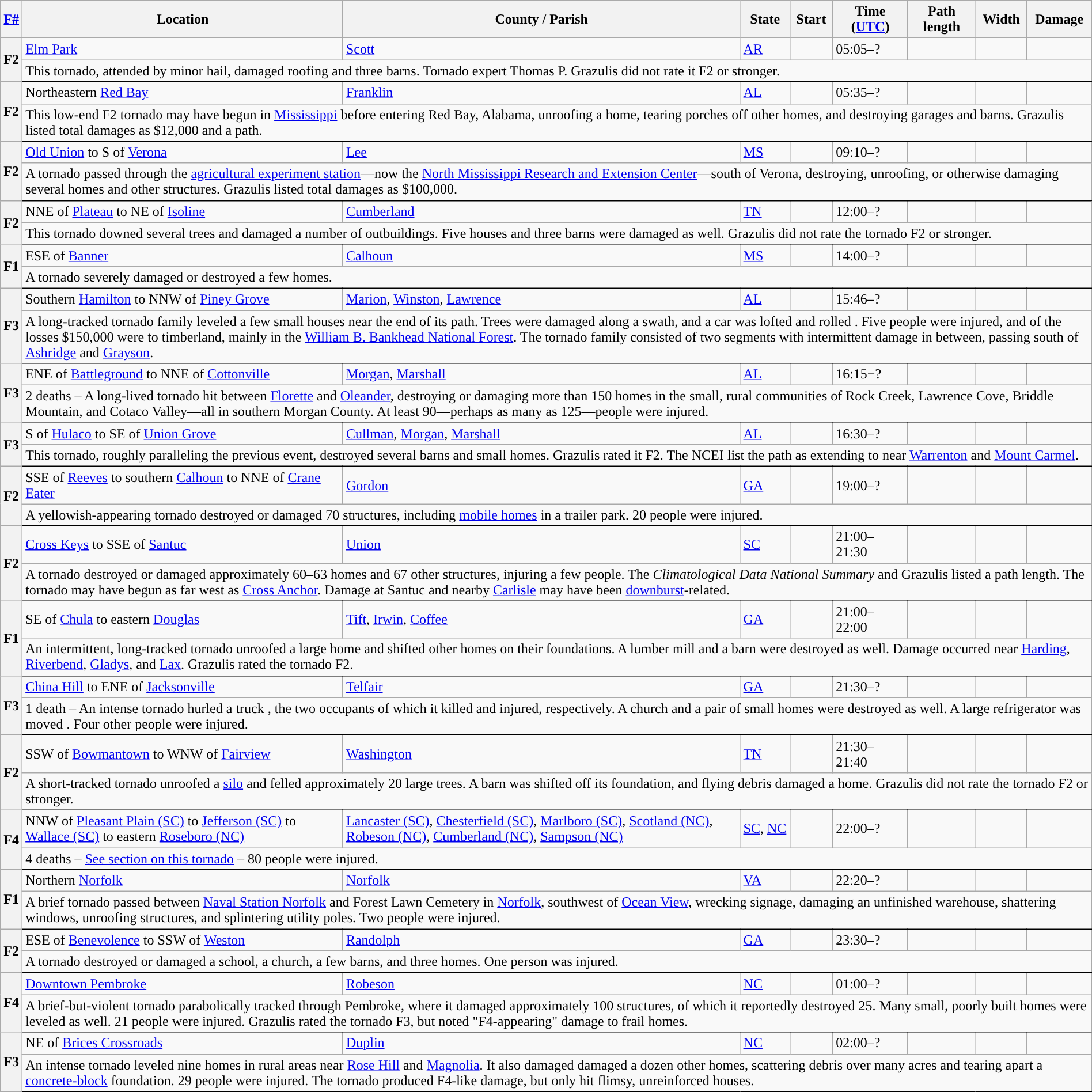<table class="wikitable sortable" style="width:100%;">
<tr>
<th scope="col"  style="width:2%; text-align:center;"><a href='#'>F#</a></th>
<th scope="col" text-align:center;" class="unsortable">Location</th>
<th scope="col" text-align:center;" class="unsortable">County / Parish</th>
<th scope="col" text-align:center;">State</th>
<th scope="col" align="center">Start </th>
<th scope="col" text-align:center;">Time (<a href='#'>UTC</a>)</th>
<th scope="col" text-align:center;">Path length</th>
<th scope="col" text-align:center;">Width</th>
<th scope="col" text-align:center;">Damage</th>
</tr>
<tr>
<th scope="row" rowspan="2" style="background-color:#">F2</th>
<td><a href='#'>Elm Park</a></td>
<td><a href='#'>Scott</a></td>
<td><a href='#'>AR</a></td>
<td></td>
<td>05:05–?</td>
<td></td>
<td></td>
<td></td>
</tr>
<tr class="expand-child">
<td colspan="9" style=" border-bottom: 1px solid black;">This tornado, attended by minor hail, damaged roofing and three barns. Tornado expert Thomas P. Grazulis did not rate it F2 or stronger.</td>
</tr>
<tr>
<th scope="row" rowspan="2" style="background-color:#">F2</th>
<td>Northeastern <a href='#'>Red Bay</a></td>
<td><a href='#'>Franklin</a></td>
<td><a href='#'>AL</a></td>
<td></td>
<td>05:35–?</td>
<td></td>
<td></td>
<td></td>
</tr>
<tr class="expand-child">
<td colspan="9" style=" border-bottom: 1px solid black;">This low-end F2 tornado may have begun in <a href='#'>Mississippi</a> before entering Red Bay, Alabama, unroofing a home, tearing porches off other homes, and destroying garages and barns. Grazulis listed total damages as $12,000 and a  path.</td>
</tr>
<tr>
<th scope="row" rowspan="2" style="background-color:#">F2</th>
<td><a href='#'>Old Union</a> to S of <a href='#'>Verona</a></td>
<td><a href='#'>Lee</a></td>
<td><a href='#'>MS</a></td>
<td></td>
<td>09:10–?</td>
<td></td>
<td></td>
<td></td>
</tr>
<tr class="expand-child">
<td colspan="9" style=" border-bottom: 1px solid black;">A tornado passed through the <a href='#'>agricultural experiment station</a>—now the <a href='#'>North Mississippi Research and Extension Center</a>—south of Verona, destroying, unroofing, or otherwise damaging several homes and other structures. Grazulis listed total damages as $100,000.</td>
</tr>
<tr>
<th scope="row" rowspan="2" style="background-color:#">F2</th>
<td>NNE of <a href='#'>Plateau</a> to NE of <a href='#'>Isoline</a></td>
<td><a href='#'>Cumberland</a></td>
<td><a href='#'>TN</a></td>
<td></td>
<td>12:00–?</td>
<td></td>
<td></td>
<td></td>
</tr>
<tr class="expand-child">
<td colspan="9" style=" border-bottom: 1px solid black;">This tornado downed several trees and damaged a number of outbuildings. Five houses and three barns were damaged as well. Grazulis did not rate the tornado F2 or stronger.</td>
</tr>
<tr>
<th scope="row" rowspan="2" style="background-color:#">F1</th>
<td>ESE of <a href='#'>Banner</a></td>
<td><a href='#'>Calhoun</a></td>
<td><a href='#'>MS</a></td>
<td></td>
<td>14:00–?</td>
<td></td>
<td></td>
<td></td>
</tr>
<tr class="expand-child">
<td colspan="9" style=" border-bottom: 1px solid black;">A tornado severely damaged or destroyed a few homes.</td>
</tr>
<tr>
<th scope="row" rowspan="2" style="background-color:#">F3</th>
<td>Southern <a href='#'>Hamilton</a> to NNW of <a href='#'>Piney Grove</a></td>
<td><a href='#'>Marion</a>, <a href='#'>Winston</a>, <a href='#'>Lawrence</a></td>
<td><a href='#'>AL</a></td>
<td></td>
<td>15:46–?</td>
<td></td>
<td></td>
<td></td>
</tr>
<tr class="expand-child">
<td colspan="9" style=" border-bottom: 1px solid black;">A long-tracked tornado family leveled a few small houses near the end of its path. Trees were damaged along a  swath, and a car was lofted and rolled . Five people were injured, and of the losses $150,000 were to timberland, mainly in the <a href='#'>William B. Bankhead National Forest</a>. The tornado family consisted of two segments with intermittent damage in between, passing south of <a href='#'>Ashridge</a> and <a href='#'>Grayson</a>.</td>
</tr>
<tr>
<th scope="row" rowspan="2" style="background-color:#">F3</th>
<td>ENE of <a href='#'>Battleground</a> to NNE of <a href='#'>Cottonville</a></td>
<td><a href='#'>Morgan</a>, <a href='#'>Marshall</a></td>
<td><a href='#'>AL</a></td>
<td></td>
<td>16:15−?</td>
<td></td>
<td></td>
<td></td>
</tr>
<tr class="expand-child">
<td colspan="9" style=" border-bottom: 1px solid black;">2 deaths – A long-lived tornado hit between <a href='#'>Florette</a> and <a href='#'>Oleander</a>, destroying or damaging more than 150 homes in the small, rural communities of Rock Creek, Lawrence Cove, Briddle Mountain, and Cotaco Valley—all in southern Morgan County. At least 90—perhaps as many as 125—people were injured.</td>
</tr>
<tr>
<th scope="row" rowspan="2" style="background-color:#">F3</th>
<td>S of <a href='#'>Hulaco</a> to SE of <a href='#'>Union Grove</a></td>
<td><a href='#'>Cullman</a>, <a href='#'>Morgan</a>, <a href='#'>Marshall</a></td>
<td><a href='#'>AL</a></td>
<td></td>
<td>16:30–?</td>
<td></td>
<td></td>
<td></td>
</tr>
<tr class="expand-child">
<td colspan="9" style=" border-bottom: 1px solid black;">This tornado, roughly paralleling the previous event, destroyed several barns and small homes. Grazulis rated it F2. The NCEI list the path as extending to near <a href='#'>Warrenton</a> and <a href='#'>Mount Carmel</a>.</td>
</tr>
<tr>
<th scope="row" rowspan="2" style="background-color:#">F2</th>
<td>SSE of <a href='#'>Reeves</a> to southern <a href='#'>Calhoun</a> to NNE of <a href='#'>Crane Eater</a></td>
<td><a href='#'>Gordon</a></td>
<td><a href='#'>GA</a></td>
<td></td>
<td>19:00–?</td>
<td></td>
<td></td>
<td></td>
</tr>
<tr class="expand-child">
<td colspan="9" style=" border-bottom: 1px solid black;">A yellowish-appearing tornado destroyed or damaged 70 structures, including <a href='#'>mobile homes</a> in a trailer park. 20 people were injured.</td>
</tr>
<tr>
<th scope="row" rowspan="2" style="background-color:#">F2</th>
<td><a href='#'>Cross Keys</a> to SSE of <a href='#'>Santuc</a></td>
<td><a href='#'>Union</a></td>
<td><a href='#'>SC</a></td>
<td></td>
<td>21:00–21:30</td>
<td></td>
<td></td>
<td></td>
</tr>
<tr class="expand-child">
<td colspan="9" style=" border-bottom: 1px solid black;">A tornado destroyed or damaged approximately 60–63 homes and 67 other structures, injuring a few people. The <em>Climatological Data National Summary</em> and Grazulis listed a  path length. The tornado may have begun as far west as <a href='#'>Cross Anchor</a>. Damage at Santuc and nearby <a href='#'>Carlisle</a> may have been <a href='#'>downburst</a>-related.</td>
</tr>
<tr>
<th scope="row" rowspan="2" style="background-color:#">F1</th>
<td>SE of <a href='#'>Chula</a> to eastern <a href='#'>Douglas</a></td>
<td><a href='#'>Tift</a>, <a href='#'>Irwin</a>, <a href='#'>Coffee</a></td>
<td><a href='#'>GA</a></td>
<td></td>
<td>21:00–22:00</td>
<td></td>
<td></td>
<td></td>
</tr>
<tr class="expand-child">
<td colspan="9" style=" border-bottom: 1px solid black;">An intermittent, long-tracked tornado unroofed a large home and shifted other homes on their foundations. A lumber mill and a barn were destroyed as well. Damage occurred near <a href='#'>Harding</a>, <a href='#'>Riverbend</a>, <a href='#'>Gladys</a>, and <a href='#'>Lax</a>. Grazulis rated the tornado F2.</td>
</tr>
<tr>
<th scope="row" rowspan="2" style="background-color:#">F3</th>
<td><a href='#'>China Hill</a> to ENE of <a href='#'>Jacksonville</a></td>
<td><a href='#'>Telfair</a></td>
<td><a href='#'>GA</a></td>
<td></td>
<td>21:30–?</td>
<td></td>
<td></td>
<td></td>
</tr>
<tr class="expand-child">
<td colspan="9" style=" border-bottom: 1px solid black;">1 death – An intense tornado hurled a truck , the two occupants of which it killed and injured, respectively. A church and a pair of small homes were destroyed as well. A large refrigerator was moved . Four other people were injured.</td>
</tr>
<tr>
<th scope="row" rowspan="2" style="background-color:#">F2</th>
<td>SSW of <a href='#'>Bowmantown</a> to WNW of <a href='#'>Fairview</a></td>
<td><a href='#'>Washington</a></td>
<td><a href='#'>TN</a></td>
<td></td>
<td>21:30–21:40</td>
<td></td>
<td></td>
<td></td>
</tr>
<tr class="expand-child">
<td colspan="9" style=" border-bottom: 1px solid black;">A short-tracked tornado unroofed a <a href='#'>silo</a> and felled approximately 20 large trees. A barn was shifted  off its foundation, and flying debris damaged a home. Grazulis did not rate the tornado F2 or stronger.</td>
</tr>
<tr>
<th scope="row" rowspan="2" style="background-color:#">F4</th>
<td>NNW of <a href='#'>Pleasant Plain (SC)</a> to <a href='#'>Jefferson (SC)</a> to <a href='#'>Wallace (SC)</a> to eastern <a href='#'>Roseboro (NC)</a></td>
<td><a href='#'>Lancaster (SC)</a>, <a href='#'>Chesterfield (SC)</a>, <a href='#'>Marlboro (SC)</a>, <a href='#'>Scotland (NC)</a>, <a href='#'>Robeson (NC)</a>, <a href='#'>Cumberland (NC)</a>, <a href='#'>Sampson (NC)</a></td>
<td><a href='#'>SC</a>, <a href='#'>NC</a></td>
<td></td>
<td>22:00–?</td>
<td></td>
<td></td>
<td></td>
</tr>
<tr class="expand-child">
<td colspan="9" style=" border-bottom: 1px solid black;">4 deaths – <a href='#'>See section on this tornado</a> – 80 people were injured.</td>
</tr>
<tr>
<th scope="row" rowspan="2" style="background-color:#">F1</th>
<td>Northern <a href='#'>Norfolk</a></td>
<td><a href='#'>Norfolk</a></td>
<td><a href='#'>VA</a></td>
<td></td>
<td>22:20–?</td>
<td></td>
<td></td>
<td></td>
</tr>
<tr class="expand-child">
<td colspan="9" style=" border-bottom: 1px solid black;">A brief tornado passed between <a href='#'>Naval Station Norfolk</a> and Forest Lawn Cemetery in <a href='#'>Norfolk</a>, southwest of <a href='#'>Ocean View</a>, wrecking signage, damaging an unfinished warehouse, shattering windows, unroofing structures, and splintering utility poles. Two people were injured.</td>
</tr>
<tr>
<th scope="row" rowspan="2" style="background-color:#">F2</th>
<td>ESE of <a href='#'>Benevolence</a> to SSW of <a href='#'>Weston</a></td>
<td><a href='#'>Randolph</a></td>
<td><a href='#'>GA</a></td>
<td></td>
<td>23:30–?</td>
<td></td>
<td></td>
<td></td>
</tr>
<tr class="expand-child">
<td colspan="9" style=" border-bottom: 1px solid black;">A tornado destroyed or damaged a school, a church, a few barns, and three homes. One person was injured.</td>
</tr>
<tr>
<th scope="row" rowspan="2" style="background-color:#">F4</th>
<td><a href='#'>Downtown Pembroke</a></td>
<td><a href='#'>Robeson</a></td>
<td><a href='#'>NC</a></td>
<td></td>
<td>01:00–?</td>
<td></td>
<td></td>
<td></td>
</tr>
<tr class="expand-child">
<td colspan="9" style=" border-bottom: 1px solid black;">A brief-but-violent tornado parabolically tracked through Pembroke, where it damaged approximately 100 structures, of which it reportedly destroyed 25. Many small, poorly built homes were leveled as well. 21 people were injured. Grazulis rated the tornado F3, but noted "F4-appearing" damage to frail homes.</td>
</tr>
<tr>
<th scope="row" rowspan="2" style="background-color:#">F3</th>
<td>NE of <a href='#'>Brices Crossroads</a></td>
<td><a href='#'>Duplin</a></td>
<td><a href='#'>NC</a></td>
<td></td>
<td>02:00–?</td>
<td></td>
<td></td>
<td></td>
</tr>
<tr class="expand-child">
<td colspan="9" style=" border-bottom: 1px solid black;">An intense tornado leveled nine homes in rural areas near <a href='#'>Rose Hill</a> and <a href='#'>Magnolia</a>. It also damaged damaged a dozen other homes, scattering debris over many acres and tearing apart a <a href='#'>concrete-block</a> foundation. 29 people were injured. The tornado produced F4-like damage, but only hit flimsy, unreinforced houses.</td>
</tr>
</table>
